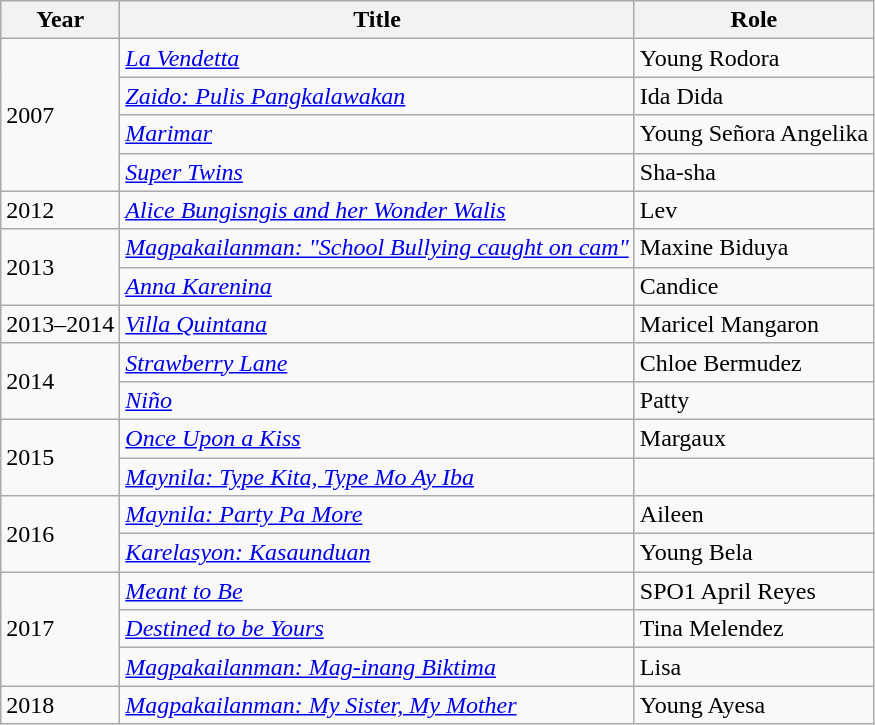<table class="wikitable sortable">
<tr>
<th>Year</th>
<th>Title</th>
<th>Role</th>
</tr>
<tr>
<td rowspan="4">2007</td>
<td><em><a href='#'>La Vendetta</a></em></td>
<td>Young Rodora</td>
</tr>
<tr>
<td><em><a href='#'>Zaido: Pulis Pangkalawakan</a></em></td>
<td>Ida Dida</td>
</tr>
<tr>
<td><em><a href='#'>Marimar</a></em></td>
<td>Young Señora Angelika</td>
</tr>
<tr>
<td><em><a href='#'>Super Twins</a></em></td>
<td>Sha-sha</td>
</tr>
<tr>
<td>2012</td>
<td><em><a href='#'>Alice Bungisngis and her Wonder Walis</a></em></td>
<td>Lev</td>
</tr>
<tr>
<td rowspan="2">2013</td>
<td><em><a href='#'>Magpakailanman: "School Bullying caught on cam"</a></em></td>
<td>Maxine Biduya</td>
</tr>
<tr>
<td><em><a href='#'>Anna Karenina</a></em></td>
<td>Candice</td>
</tr>
<tr>
<td>2013–2014</td>
<td><em><a href='#'>Villa Quintana</a></em></td>
<td>Maricel Mangaron</td>
</tr>
<tr>
<td rowspan="2">2014</td>
<td><em><a href='#'>Strawberry Lane</a></em></td>
<td>Chloe Bermudez</td>
</tr>
<tr>
<td><em><a href='#'>Niño</a></em></td>
<td>Patty</td>
</tr>
<tr>
<td rowspan=2>2015</td>
<td><em><a href='#'>Once Upon a Kiss</a></em></td>
<td>Margaux</td>
</tr>
<tr>
<td><em><a href='#'>Maynila: Type Kita, Type Mo Ay Iba</a></em></td>
<td></td>
</tr>
<tr>
<td rowspan=2>2016</td>
<td><em><a href='#'>Maynila: Party Pa More</a></em></td>
<td>Aileen</td>
</tr>
<tr>
<td><em><a href='#'>Karelasyon: Kasaunduan</a></em></td>
<td>Young Bela</td>
</tr>
<tr>
<td rowspan="3">2017</td>
<td><em><a href='#'>Meant to Be</a></em></td>
<td>SPO1 April Reyes</td>
</tr>
<tr>
<td><em><a href='#'>Destined to be Yours</a></em></td>
<td>Tina Melendez</td>
</tr>
<tr>
<td><em><a href='#'>Magpakailanman: Mag-inang Biktima</a></em></td>
<td>Lisa</td>
</tr>
<tr>
<td>2018</td>
<td><em><a href='#'>Magpakailanman: My Sister, My Mother</a></em></td>
<td>Young Ayesa</td>
</tr>
</table>
